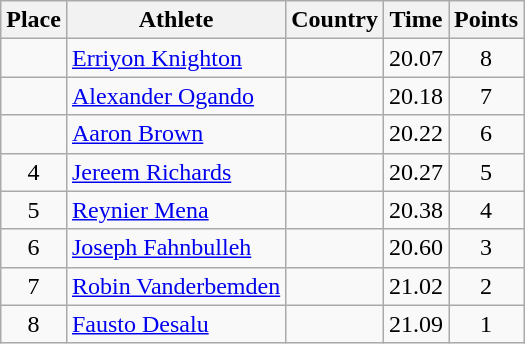<table class="wikitable">
<tr>
<th>Place</th>
<th>Athlete</th>
<th>Country</th>
<th>Time</th>
<th>Points</th>
</tr>
<tr>
<td align=center></td>
<td><a href='#'>Erriyon Knighton</a></td>
<td></td>
<td>20.07</td>
<td align=center>8</td>
</tr>
<tr>
<td align=center></td>
<td><a href='#'>Alexander Ogando</a></td>
<td></td>
<td>20.18</td>
<td align=center>7</td>
</tr>
<tr>
<td align=center></td>
<td><a href='#'>Aaron Brown</a></td>
<td></td>
<td>20.22</td>
<td align=center>6</td>
</tr>
<tr>
<td align=center>4</td>
<td><a href='#'>Jereem Richards</a></td>
<td></td>
<td>20.27</td>
<td align=center>5</td>
</tr>
<tr>
<td align=center>5</td>
<td><a href='#'>Reynier Mena</a></td>
<td></td>
<td>20.38</td>
<td align=center>4</td>
</tr>
<tr>
<td align=center>6</td>
<td><a href='#'>Joseph Fahnbulleh</a></td>
<td></td>
<td>20.60</td>
<td align=center>3</td>
</tr>
<tr>
<td align=center>7</td>
<td><a href='#'>Robin Vanderbemden</a></td>
<td></td>
<td>21.02</td>
<td align=center>2</td>
</tr>
<tr>
<td align=center>8</td>
<td><a href='#'>Fausto Desalu</a></td>
<td></td>
<td>21.09</td>
<td align=center>1</td>
</tr>
</table>
